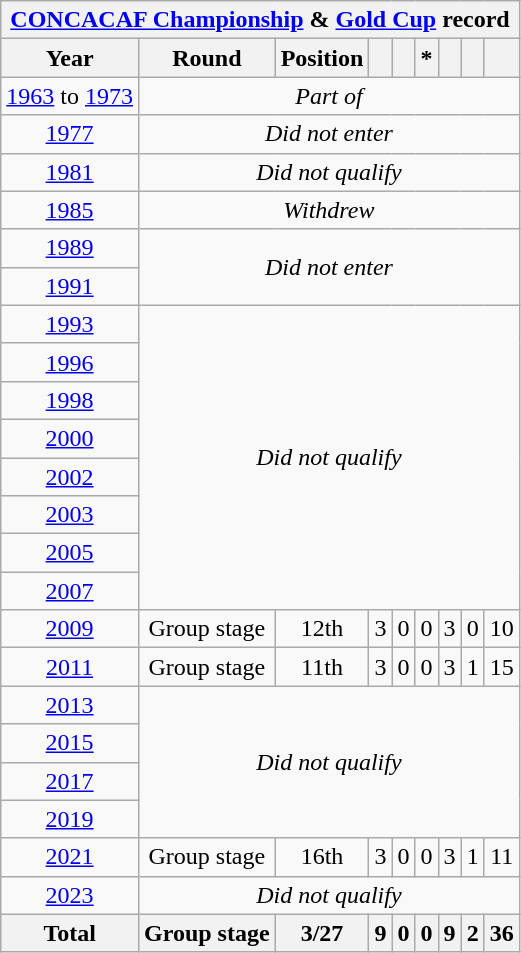<table class="wikitable" style="text-align: center;">
<tr>
<th colspan=9><a href='#'>CONCACAF Championship</a> & <a href='#'>Gold Cup</a> record</th>
</tr>
<tr>
<th>Year</th>
<th>Round</th>
<th>Position</th>
<th></th>
<th></th>
<th>*</th>
<th></th>
<th></th>
<th></th>
</tr>
<tr>
<td> <a href='#'>1963</a> to  <a href='#'>1973</a></td>
<td colspan=8><em>Part of </em></td>
</tr>
<tr>
<td> <a href='#'>1977</a></td>
<td colspan=8><em>Did not enter</em></td>
</tr>
<tr>
<td> <a href='#'>1981</a></td>
<td colspan=8><em>Did not qualify</em></td>
</tr>
<tr>
<td><a href='#'>1985</a></td>
<td colspan=8><em>Withdrew</em></td>
</tr>
<tr>
<td><a href='#'>1989</a></td>
<td colspan=8 rowspan=2><em>Did not enter</em></td>
</tr>
<tr>
<td> <a href='#'>1991</a></td>
</tr>
<tr>
<td>  <a href='#'>1993</a></td>
<td colspan=8 rowspan=8><em>Did not qualify</em></td>
</tr>
<tr>
<td> <a href='#'>1996</a></td>
</tr>
<tr>
<td> <a href='#'>1998</a></td>
</tr>
<tr>
<td> <a href='#'>2000</a></td>
</tr>
<tr>
<td> <a href='#'>2002</a></td>
</tr>
<tr>
<td>  <a href='#'>2003</a></td>
</tr>
<tr>
<td> <a href='#'>2005</a></td>
</tr>
<tr>
<td> <a href='#'>2007</a></td>
</tr>
<tr>
<td> <a href='#'>2009</a></td>
<td>Group stage</td>
<td>12th</td>
<td>3</td>
<td>0</td>
<td>0</td>
<td>3</td>
<td>0</td>
<td>10</td>
</tr>
<tr>
<td> <a href='#'>2011</a></td>
<td>Group stage</td>
<td>11th</td>
<td>3</td>
<td>0</td>
<td>0</td>
<td>3</td>
<td>1</td>
<td>15</td>
</tr>
<tr>
<td> <a href='#'>2013</a></td>
<td colspan=8 rowspan=4><em>Did not qualify</em></td>
</tr>
<tr>
<td>  <a href='#'>2015</a></td>
</tr>
<tr>
<td> <a href='#'>2017</a></td>
</tr>
<tr>
<td>   <a href='#'>2019</a></td>
</tr>
<tr>
<td> <a href='#'>2021</a></td>
<td>Group stage</td>
<td>16th</td>
<td>3</td>
<td>0</td>
<td>0</td>
<td>3</td>
<td>1</td>
<td>11</td>
</tr>
<tr>
<td>  <a href='#'>2023</a></td>
<td colspan=8><em>Did not qualify</em></td>
</tr>
<tr>
<th>Total</th>
<th>Group stage</th>
<th>3/27</th>
<th>9</th>
<th>0</th>
<th>0</th>
<th>9</th>
<th>2</th>
<th>36</th>
</tr>
</table>
